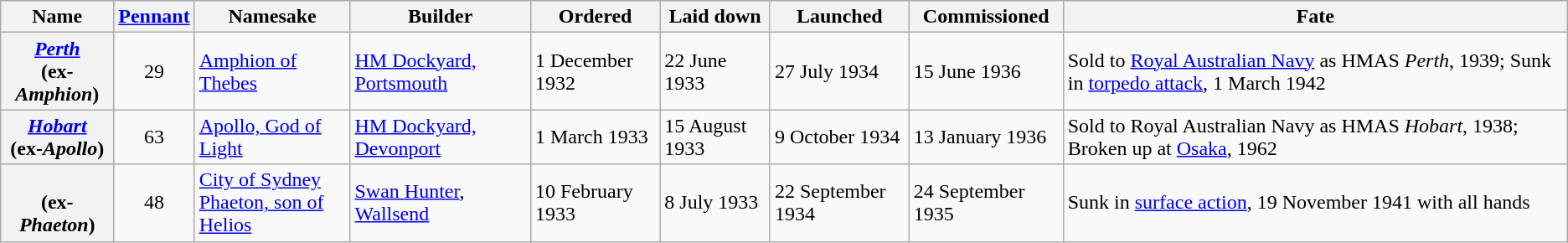<table class="wikitable plainrowheaders">
<tr>
<th scope="col">Name</th>
<th scope="col"><a href='#'>Pennant</a></th>
<th scope="col">Namesake</th>
<th scope="col">Builder</th>
<th scope="col">Ordered</th>
<th scope="col">Laid down</th>
<th scope="col">Launched</th>
<th scope="col">Commissioned</th>
<th scope="col">Fate</th>
</tr>
<tr>
<th scope="row"><a href='#'><em>Perth</em></a><br>(ex-<em>Amphion</em>)</th>
<td style="text-align: center;">29</td>
<td><a href='#'>Amphion of Thebes</a></td>
<td><a href='#'>HM Dockyard, Portsmouth</a></td>
<td>1 December 1932</td>
<td>22 June 1933</td>
<td>27 July 1934</td>
<td>15 June 1936</td>
<td>Sold to <a href='#'>Royal Australian Navy</a> as HMAS <em>Perth</em>, 1939; Sunk in <a href='#'>torpedo attack</a>, 1 March 1942</td>
</tr>
<tr>
<th scope="row"><a href='#'><em>Hobart</em></a><br>(ex-<em>Apollo</em>)</th>
<td style="text-align: center;">63</td>
<td><a href='#'>Apollo, God of Light</a></td>
<td><a href='#'>HM Dockyard, Devonport</a></td>
<td>1 March 1933</td>
<td>15 August 1933</td>
<td>9 October 1934</td>
<td>13 January 1936</td>
<td>Sold to Royal Australian Navy as HMAS <em>Hobart</em>, 1938; Broken up at <a href='#'>Osaka</a>, 1962</td>
</tr>
<tr>
<th scope="row"><br>(ex-<em>Phaeton</em>)</th>
<td style="text-align: center;">48</td>
<td><a href='#'>City of Sydney</a><br><a href='#'>Phaeton, son of Helios</a></td>
<td><a href='#'>Swan Hunter</a>, <a href='#'>Wallsend</a></td>
<td>10 February 1933</td>
<td>8 July 1933</td>
<td>22 September 1934</td>
<td>24 September 1935</td>
<td>Sunk in <a href='#'>surface action</a>, 19 November 1941 with all hands</td>
</tr>
</table>
